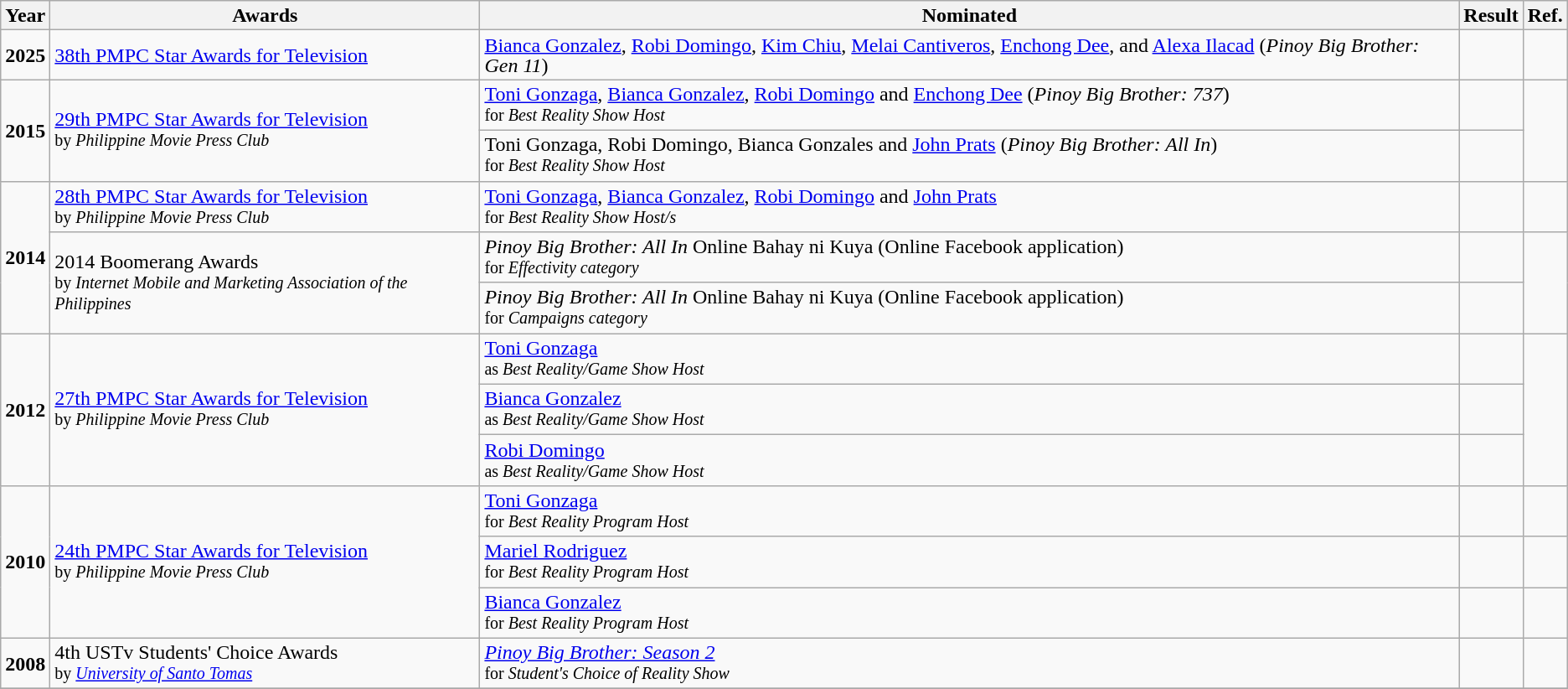<table class="wikitable" style="text-align:left; font-size:100%; line-height:16px;" width="auto">
<tr>
<th scope="col">Year</th>
<th scope="col">Awards</th>
<th scope="col">Nominated</th>
<th scope="col">Result</th>
<th scope="col">Ref.</th>
</tr>
<tr>
<td><strong>2025</strong></td>
<td><a href='#'>38th PMPC Star Awards for Television</a><br></td>
<td><a href='#'>Bianca Gonzalez</a>, <a href='#'>Robi Domingo</a>, <a href='#'>Kim Chiu</a>, <a href='#'>Melai Cantiveros</a>, <a href='#'>Enchong Dee</a>, and <a href='#'>Alexa Ilacad</a> (<em>Pinoy Big Brother: Gen 11</em>)<br></td>
<td></td>
<td style="text-align:center;"></td>
</tr>
<tr Toni Gonzaga, Enchong Dee, Bianca Gonzales, Robi Domingo>
<td rowspan="2"><strong>2015</strong></td>
<td rowspan="2"><a href='#'>29th PMPC Star Awards for Television</a><br><small>by <em>Philippine Movie Press Club</em></small></td>
<td><a href='#'>Toni Gonzaga</a>, <a href='#'>Bianca Gonzalez</a>, <a href='#'>Robi Domingo</a> and <a href='#'>Enchong Dee</a> (<em>Pinoy Big Brother: 737</em>)<br><small>for <em>Best Reality Show Host</em></small></td>
<td></td>
<td rowspan="2" style="text-align:center;"></td>
</tr>
<tr>
<td>Toni Gonzaga, Robi Domingo, Bianca Gonzales and <a href='#'>John Prats</a> (<em>Pinoy Big Brother: All In</em>)<br><small>for <em>Best Reality Show Host</em></small></td>
<td></td>
</tr>
<tr>
<td rowspan="3"><strong>2014</strong></td>
<td><a href='#'>28th PMPC Star Awards for Television</a><br><small>by <em>Philippine Movie Press Club</em></small></td>
<td><a href='#'>Toni Gonzaga</a>, <a href='#'>Bianca Gonzalez</a>, <a href='#'>Robi Domingo</a> and <a href='#'>John Prats</a><br><small>for <em>Best Reality Show Host/s</em></small></td>
<td></td>
<td style="text-align:center;"></td>
</tr>
<tr>
<td rowspan="2">2014 Boomerang Awards<br><small>by <em>Internet Mobile and Marketing Association of the Philippines</em></small></td>
<td><em>Pinoy Big Brother: All In</em> Online Bahay ni Kuya (Online Facebook application)<br><small>for <em>Effectivity category</em></small></td>
<td></td>
<td rowspan="2" style="text-align:center;"></td>
</tr>
<tr>
<td><em>Pinoy Big Brother: All In</em> Online Bahay ni Kuya (Online Facebook application)<br><small>for <em>Campaigns category</em></small></td>
<td></td>
</tr>
<tr>
<td rowspan="3"><strong>2012</strong></td>
<td rowspan="3"><a href='#'>27th PMPC Star Awards for Television</a><br><small>by <em>Philippine Movie Press Club</em></small></td>
<td><a href='#'>Toni Gonzaga</a><br><small>as <em>Best Reality/Game Show Host</em></small></td>
<td></td>
<td rowspan="3" style="text-align:center;"></td>
</tr>
<tr>
<td><a href='#'>Bianca Gonzalez</a><br><small>as <em>Best Reality/Game Show Host</em></small></td>
<td></td>
</tr>
<tr>
<td><a href='#'>Robi Domingo</a><br><small>as <em>Best Reality/Game Show Host</em></small></td>
<td></td>
</tr>
<tr>
<td rowspan="3"><strong>2010</strong></td>
<td rowspan="3"><a href='#'>24th PMPC Star Awards for Television</a><br><small>by <em>Philippine Movie Press Club</em></small></td>
<td><a href='#'>Toni Gonzaga</a><br><small>for <em>Best Reality Program Host</em></small></td>
<td></td>
<td style="text-align:center;"></td>
</tr>
<tr>
<td><a href='#'>Mariel Rodriguez</a> <br><small>for <em>Best Reality Program Host</em></small></td>
<td></td>
<td style="text-align:center;"></td>
</tr>
<tr>
<td><a href='#'>Bianca Gonzalez</a><br><small>for <em>Best Reality Program Host</em></small></td>
<td></td>
<td style="text-align:center;"></td>
</tr>
<tr>
<td><strong>2008</strong></td>
<td>4th USTv Students' Choice Awards<br><small>by <em><a href='#'>University of Santo Tomas</a></em></small></td>
<td><a href='#'><em>Pinoy Big Brother: Season 2</em></a><br><small>for <em>Student's Choice of Reality Show</em></small></td>
<td></td>
<td style="text-align:center;"></td>
</tr>
<tr>
</tr>
</table>
